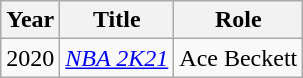<table class="wikitable">
<tr>
<th>Year</th>
<th>Title</th>
<th>Role</th>
</tr>
<tr>
<td>2020</td>
<td><em><a href='#'>NBA 2K21</a></em></td>
<td>Ace Beckett</td>
</tr>
</table>
